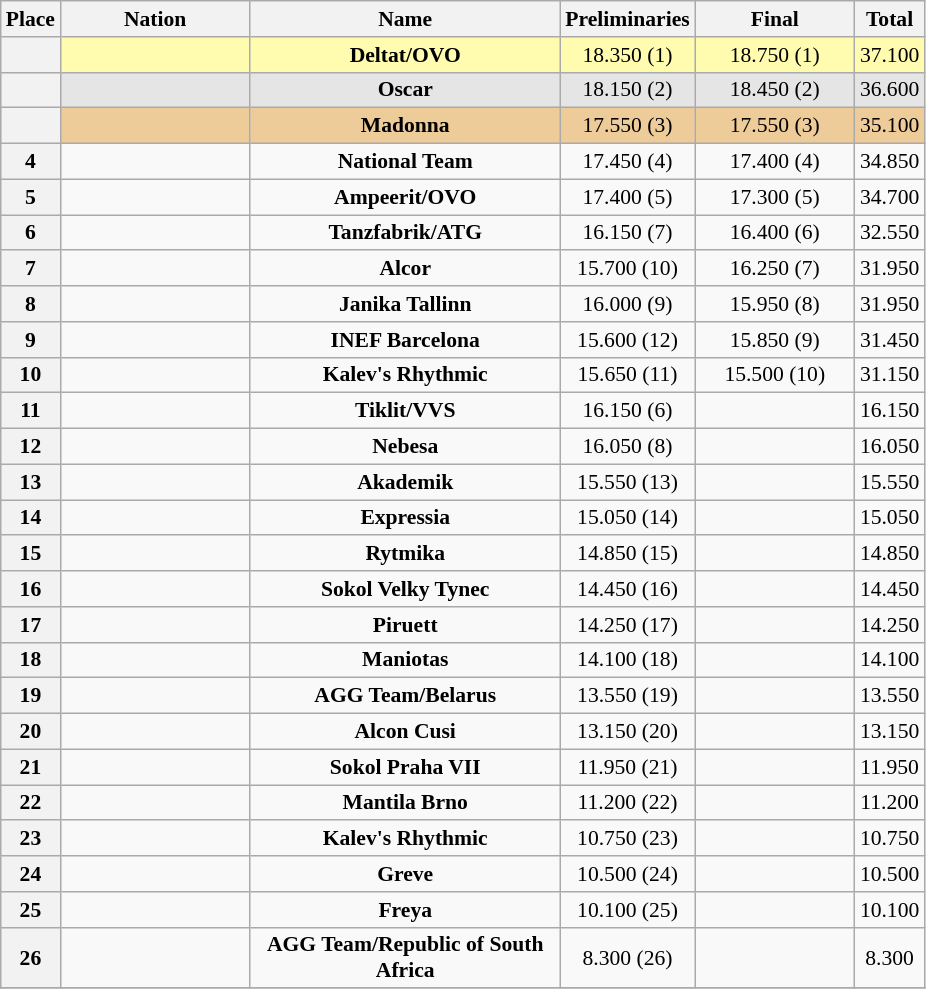<table class="wikitable sortable" style="text-align:center; font-size:90%">
<tr>
<th scope="col" style="width:20px;">Place</th>
<th ! scope="col" style="width:120px;">Nation</th>
<th ! scope="col" style="width:200px;">Name</th>
<th ! scope="col" style="width:60px;">Preliminaries</th>
<th ! scope="col" style="width:100px;">Final</th>
<th ! scope=col>Total</th>
</tr>
<tr bgcolor=fffcaf>
<th scope=row></th>
<td align=left></td>
<td><strong>Deltat/OVO</strong></td>
<td>18.350 (1)</td>
<td>18.750 (1)</td>
<td>37.100</td>
</tr>
<tr bgcolor=e5e5e5>
<th scope=row></th>
<td align=left></td>
<td><strong>Oscar</strong></td>
<td>18.150 (2)</td>
<td>18.450 (2)</td>
<td>36.600</td>
</tr>
<tr bgcolor=eecc99>
<th scope=row></th>
<td align=left></td>
<td><strong>Madonna</strong></td>
<td>17.550 (3)</td>
<td>17.550 (3)</td>
<td>35.100</td>
</tr>
<tr>
<th scope=row>4</th>
<td align=left></td>
<td><strong>National Team</strong></td>
<td>17.450 (4)</td>
<td>17.400 (4)</td>
<td>34.850</td>
</tr>
<tr>
<th scope=row>5</th>
<td align=left></td>
<td><strong>Ampeerit/OVO</strong></td>
<td>17.400 (5)</td>
<td>17.300 (5)</td>
<td>34.700</td>
</tr>
<tr>
<th scope=row>6</th>
<td align=left></td>
<td><strong>Tanzfabrik/ATG</strong></td>
<td>16.150 (7)</td>
<td>16.400 (6)</td>
<td>32.550</td>
</tr>
<tr>
<th scope=row>7</th>
<td align=left></td>
<td><strong>Alcor</strong></td>
<td>15.700 (10)</td>
<td>16.250 (7)</td>
<td>31.950</td>
</tr>
<tr>
<th scope=row>8</th>
<td align=left></td>
<td><strong>Janika Tallinn</strong></td>
<td>16.000 (9)</td>
<td>15.950 (8)</td>
<td>31.950</td>
</tr>
<tr>
<th scope=row>9</th>
<td align=left></td>
<td><strong>INEF Barcelona</strong></td>
<td>15.600 (12)</td>
<td>15.850 (9)</td>
<td>31.450</td>
</tr>
<tr>
<th scope=row>10</th>
<td align=left></td>
<td><strong>Kalev's Rhythmic</strong></td>
<td>15.650 (11)</td>
<td>15.500 (10)</td>
<td>31.150</td>
</tr>
<tr>
<th scope=row>11</th>
<td align=left></td>
<td><strong>Tiklit/VVS</strong></td>
<td>16.150 (6)</td>
<td></td>
<td>16.150</td>
</tr>
<tr>
<th scope=row>12</th>
<td align=left></td>
<td><strong>Nebesa</strong></td>
<td>16.050 (8)</td>
<td></td>
<td>16.050</td>
</tr>
<tr>
<th scope=row>13</th>
<td align=left></td>
<td><strong>Akademik</strong></td>
<td>15.550 (13)</td>
<td></td>
<td>15.550</td>
</tr>
<tr>
<th scope=row>14</th>
<td align=left></td>
<td><strong>Expressia</strong></td>
<td>15.050 (14)</td>
<td></td>
<td>15.050</td>
</tr>
<tr>
<th scope=row>15</th>
<td align=left></td>
<td><strong>Rytmika</strong></td>
<td>14.850 (15)</td>
<td></td>
<td>14.850</td>
</tr>
<tr>
<th scope=row>16</th>
<td align=left></td>
<td><strong>Sokol Velky Tynec</strong></td>
<td>14.450 (16)</td>
<td></td>
<td>14.450</td>
</tr>
<tr>
<th scope=row>17</th>
<td align=left></td>
<td><strong>Piruett</strong></td>
<td>14.250 (17)</td>
<td></td>
<td>14.250</td>
</tr>
<tr>
<th scope=row>18</th>
<td align=left></td>
<td><strong>Maniotas</strong></td>
<td>14.100 (18)</td>
<td></td>
<td>14.100</td>
</tr>
<tr>
<th scope=row>19</th>
<td align=left></td>
<td><strong>AGG Team/Belarus</strong></td>
<td>13.550 (19)</td>
<td></td>
<td>13.550</td>
</tr>
<tr>
<th scope=row>20</th>
<td align=left></td>
<td><strong>Alcon Cusi</strong></td>
<td>13.150 (20)</td>
<td></td>
<td>13.150</td>
</tr>
<tr>
<th scope=row>21</th>
<td align=left></td>
<td><strong>Sokol Praha VII</strong></td>
<td>11.950 (21)</td>
<td></td>
<td>11.950</td>
</tr>
<tr>
<th scope=row>22</th>
<td align=left></td>
<td><strong>Mantila Brno</strong></td>
<td>11.200 (22)</td>
<td></td>
<td>11.200</td>
</tr>
<tr>
<th scope=row>23</th>
<td align=left></td>
<td><strong>Kalev's Rhythmic</strong></td>
<td>10.750 (23)</td>
<td></td>
<td>10.750</td>
</tr>
<tr>
<th scope=row>24</th>
<td align=left></td>
<td><strong>Greve</strong></td>
<td>10.500 (24)</td>
<td></td>
<td>10.500</td>
</tr>
<tr>
<th scope=row>25</th>
<td align=left></td>
<td><strong>Freya</strong></td>
<td>10.100 (25)</td>
<td></td>
<td>10.100</td>
</tr>
<tr>
<th scope=row>26</th>
<td align=left></td>
<td><strong>AGG Team/Republic of South Africa</strong></td>
<td>8.300 (26)</td>
<td></td>
<td>8.300</td>
</tr>
<tr>
</tr>
</table>
